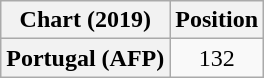<table class="wikitable sortable plainrowheaders" style="text-align:center">
<tr>
<th scope="col">Chart (2019)</th>
<th scope="col">Position</th>
</tr>
<tr>
<th scope="row">Portugal (AFP)</th>
<td>132</td>
</tr>
</table>
